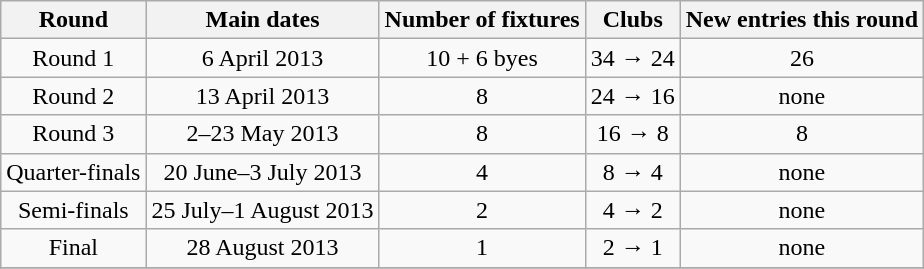<table class="wikitable" style="text-align:center">
<tr>
<th>Round</th>
<th>Main dates</th>
<th>Number of fixtures</th>
<th>Clubs</th>
<th>New entries this round</th>
</tr>
<tr>
<td>Round 1</td>
<td>6 April 2013</td>
<td>10 + 6 byes</td>
<td>34 → 24</td>
<td>26</td>
</tr>
<tr>
<td>Round 2</td>
<td>13 April 2013</td>
<td>8</td>
<td>24 → 16</td>
<td>none</td>
</tr>
<tr>
<td>Round 3</td>
<td>2–23 May 2013</td>
<td>8</td>
<td>16 → 8</td>
<td>8</td>
</tr>
<tr>
<td>Quarter-finals</td>
<td>20 June–3 July 2013</td>
<td>4</td>
<td>8 → 4</td>
<td>none</td>
</tr>
<tr>
<td>Semi-finals</td>
<td>25 July–1 August 2013</td>
<td>2</td>
<td>4 → 2</td>
<td>none</td>
</tr>
<tr>
<td>Final</td>
<td>28 August 2013</td>
<td>1</td>
<td>2 → 1</td>
<td>none</td>
</tr>
<tr>
</tr>
</table>
